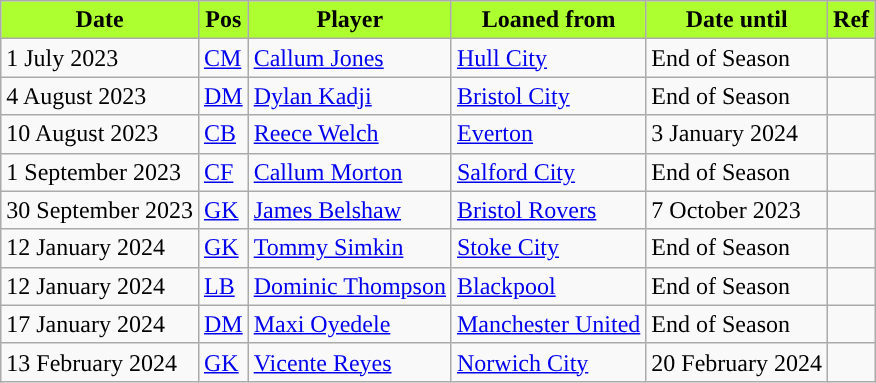<table class="wikitable plainrowheaders sortable">
<tr>
<th style="background:#ADFF2F;color:black;">Date</th>
<th style="background:#ADFF2F;color:black;">Pos</th>
<th style="background:#ADFF2F;color:black;">Player</th>
<th style="background:#ADFF2F;color:black;">Loaned from</th>
<th style="background:#ADFF2F;color:black;">Date until</th>
<th style="background:#ADFF2F;color:black;">Ref</th>
</tr>
<tr>
<td>1 July 2023</td>
<td><a href='#'>CM</a></td>
<td> <a href='#'>Callum Jones</a></td>
<td> <a href='#'>Hull City</a></td>
<td>End of Season</td>
<td></td>
</tr>
<tr>
<td>4 August 2023</td>
<td><a href='#'>DM</a></td>
<td> <a href='#'>Dylan Kadji</a></td>
<td> <a href='#'>Bristol City</a></td>
<td>End of Season</td>
<td></td>
</tr>
<tr>
<td>10 August 2023</td>
<td><a href='#'>CB</a></td>
<td> <a href='#'>Reece Welch</a></td>
<td> <a href='#'>Everton</a></td>
<td>3 January 2024</td>
<td></td>
</tr>
<tr>
<td>1 September 2023</td>
<td><a href='#'>CF</a></td>
<td> <a href='#'>Callum Morton</a></td>
<td> <a href='#'>Salford City</a></td>
<td>End of Season</td>
<td></td>
</tr>
<tr>
<td>30 September 2023</td>
<td><a href='#'>GK</a></td>
<td> <a href='#'>James Belshaw</a></td>
<td> <a href='#'>Bristol Rovers</a></td>
<td>7 October 2023</td>
<td></td>
</tr>
<tr>
<td>12 January 2024</td>
<td><a href='#'>GK</a></td>
<td> <a href='#'>Tommy Simkin</a></td>
<td> <a href='#'>Stoke City</a></td>
<td>End of Season</td>
<td></td>
</tr>
<tr>
<td>12 January 2024</td>
<td><a href='#'>LB</a></td>
<td> <a href='#'>Dominic Thompson</a></td>
<td> <a href='#'>Blackpool</a></td>
<td>End of Season</td>
<td></td>
</tr>
<tr>
<td>17 January 2024</td>
<td><a href='#'>DM</a></td>
<td> <a href='#'>Maxi Oyedele</a></td>
<td> <a href='#'>Manchester United</a></td>
<td>End of Season</td>
<td></td>
</tr>
<tr>
<td>13 February 2024</td>
<td><a href='#'>GK</a></td>
<td> <a href='#'>Vicente Reyes</a></td>
<td> <a href='#'>Norwich City</a></td>
<td>20 February 2024</td>
<td></td>
</tr>
</table>
